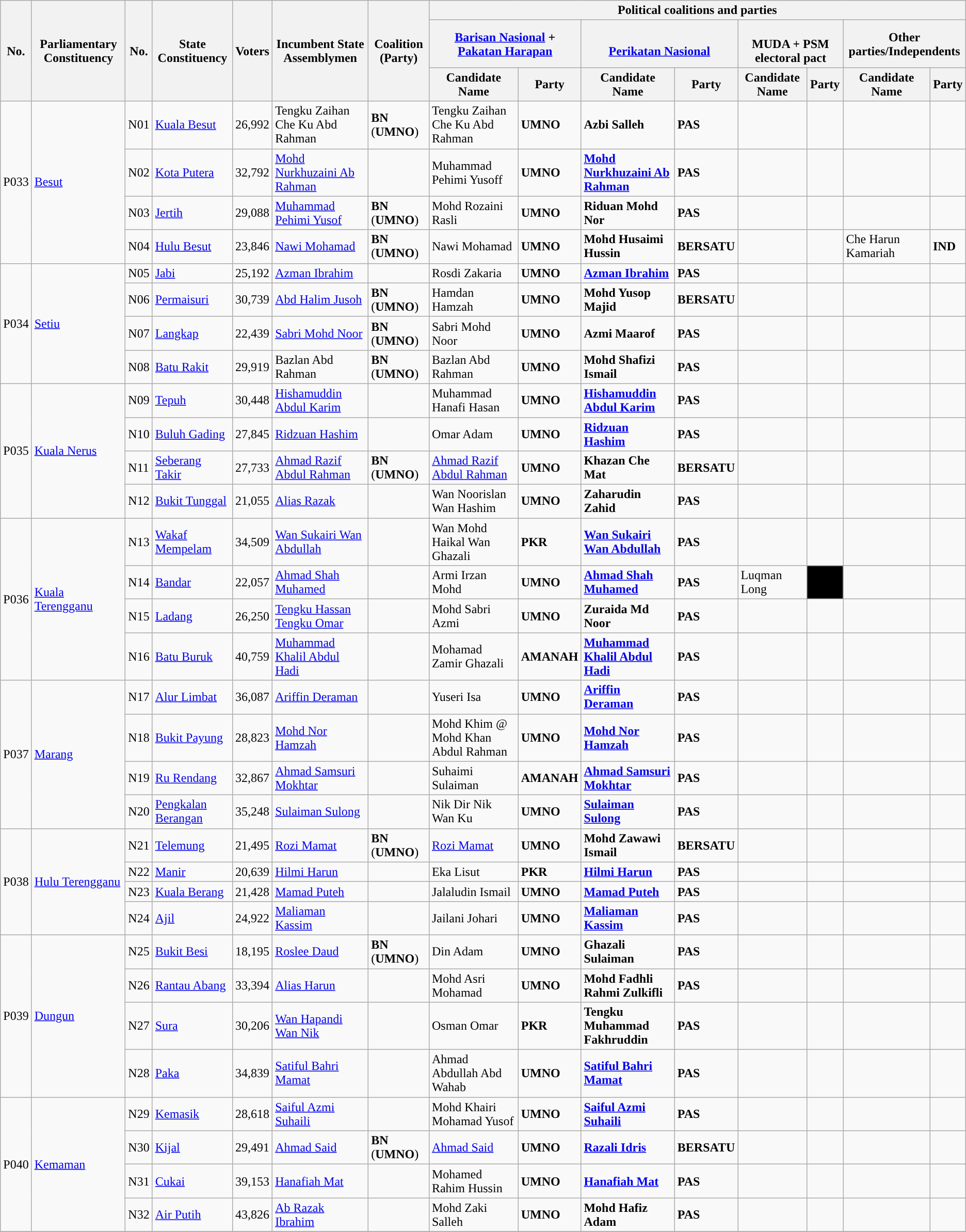<table class="wikitable sortable">
<tr>
<th rowspan="3">No.</th>
<th rowspan="3">Parliamentary Constituency</th>
<th rowspan="3">No.</th>
<th rowspan="3">State Constituency</th>
<th rowspan="3">Voters</th>
<th rowspan="3">Incumbent State Assemblymen</th>
<th rowspan="3">Coalition (Party)</th>
<th colspan="8"><strong>Political coalitions and parties</strong></th>
</tr>
<tr>
<th colspan="2"><a href='#'>Barisan Nasional</a> + <a href='#'>Pakatan Harapan</a></th>
<th colspan="2"><br><a href='#'>Perikatan Nasional</a></th>
<th colspan="2"> <br>MUDA + PSM electoral pact</th>
<th colspan="2">Other parties/Independents</th>
</tr>
<tr>
<th>Candidate Name</th>
<th>Party</th>
<th>Candidate Name</th>
<th>Party</th>
<th>Candidate Name</th>
<th>Party</th>
<th>Candidate Name</th>
<th>Party</th>
</tr>
<tr>
<td rowspan="4">P033</td>
<td rowspan="4"><a href='#'>Besut</a></td>
<td>N01</td>
<td><a href='#'>Kuala Besut</a></td>
<td>26,992</td>
<td>Tengku Zaihan Che Ku Abd Rahman</td>
<td><strong>BN</strong> (<strong>UMNO</strong>)</td>
<td>Tengku Zaihan Che Ku Abd Rahman</td>
<td style="background:"><strong>UMNO</strong></td>
<td><strong>Azbi Salleh</strong></td>
<td style="background:"><strong>PAS</strong></td>
<td></td>
<td></td>
<td></td>
<td></td>
</tr>
<tr>
<td>N02</td>
<td><a href='#'>Kota Putera</a></td>
<td>32,792</td>
<td><a href='#'>Mohd Nurkhuzaini Ab Rahman</a></td>
<td></td>
<td>Muhammad Pehimi Yusoff</td>
<td style="background:"><strong>UMNO</strong></td>
<td><strong><a href='#'>Mohd Nurkhuzaini Ab Rahman</a></strong></td>
<td style="background:"><strong>PAS</strong></td>
<td></td>
<td></td>
<td></td>
<td></td>
</tr>
<tr>
<td>N03</td>
<td><a href='#'>Jertih</a></td>
<td>29,088</td>
<td><a href='#'>Muhammad Pehimi Yusof</a></td>
<td><strong>BN</strong> (<strong>UMNO</strong>)</td>
<td>Mohd Rozaini Rasli</td>
<td style="background:"><strong>UMNO</strong></td>
<td><strong>Riduan Mohd Nor</strong></td>
<td style="background:"><strong>PAS</strong></td>
<td></td>
<td></td>
<td></td>
<td></td>
</tr>
<tr>
<td>N04</td>
<td><a href='#'>Hulu Besut</a></td>
<td>23,846</td>
<td><a href='#'>Nawi Mohamad</a></td>
<td><strong>BN</strong> (<strong>UMNO</strong>)</td>
<td>Nawi Mohamad</td>
<td style="background:"><strong>UMNO</strong></td>
<td><strong>Mohd Husaimi Hussin</strong></td>
<td style="background:"><strong>BERSATU</strong></td>
<td></td>
<td></td>
<td>Che Harun Kamariah</td>
<td style="background:"><strong>IND</strong></td>
</tr>
<tr>
<td rowspan="4">P034</td>
<td rowspan="4"><a href='#'>Setiu</a></td>
<td>N05</td>
<td><a href='#'>Jabi</a></td>
<td>25,192</td>
<td><a href='#'>Azman Ibrahim</a></td>
<td></td>
<td>Rosdi Zakaria</td>
<td style="background:"><strong>UMNO</strong></td>
<td><a href='#'><strong>Azman Ibrahim</strong></a></td>
<td style="background:"><strong>PAS</strong></td>
<td></td>
<td></td>
<td></td>
<td></td>
</tr>
<tr>
<td>N06</td>
<td><a href='#'>Permaisuri</a></td>
<td>30,739</td>
<td><a href='#'>Abd Halim Jusoh</a></td>
<td><strong>BN</strong> (<strong>UMNO</strong>)</td>
<td>Hamdan Hamzah</td>
<td style="background:"><strong>UMNO</strong></td>
<td><strong>Mohd Yusop Majid</strong></td>
<td style="background:"><strong>BERSATU</strong></td>
<td></td>
<td></td>
<td></td>
<td></td>
</tr>
<tr>
<td>N07</td>
<td><a href='#'>Langkap</a></td>
<td>22,439</td>
<td><a href='#'>Sabri Mohd Noor</a></td>
<td><strong>BN</strong> (<strong>UMNO</strong>)</td>
<td>Sabri Mohd Noor</td>
<td style="background:"><strong>UMNO</strong></td>
<td><strong>Azmi Maarof</strong></td>
<td style="background:"><strong>PAS</strong></td>
<td></td>
<td></td>
<td></td>
<td></td>
</tr>
<tr>
<td>N08</td>
<td><a href='#'>Batu Rakit</a></td>
<td>29,919</td>
<td>Bazlan Abd Rahman</td>
<td><strong>BN</strong> (<strong>UMNO</strong>)</td>
<td>Bazlan Abd Rahman</td>
<td style="background:"><strong>UMNO</strong></td>
<td><strong>Mohd Shafizi Ismail</strong></td>
<td style="background:"><strong>PAS</strong></td>
<td></td>
<td></td>
<td></td>
<td></td>
</tr>
<tr>
<td rowspan="4">P035</td>
<td rowspan="4"><a href='#'>Kuala Nerus</a></td>
<td>N09</td>
<td><a href='#'>Tepuh</a></td>
<td>30,448</td>
<td><a href='#'>Hishamuddin Abdul Karim</a></td>
<td></td>
<td>Muhammad Hanafi Hasan</td>
<td style="background:"><strong>UMNO</strong></td>
<td><strong><a href='#'>Hishamuddin Abdul Karim</a></strong></td>
<td style="background:"><strong>PAS</strong></td>
<td></td>
<td></td>
<td></td>
<td></td>
</tr>
<tr>
<td>N10</td>
<td><a href='#'>Buluh Gading</a></td>
<td>27,845</td>
<td><a href='#'>Ridzuan Hashim</a></td>
<td></td>
<td>Omar Adam</td>
<td style="background:"><strong>UMNO</strong></td>
<td><strong><a href='#'>Ridzuan Hashim</a></strong></td>
<td style="background:"><strong>PAS</strong></td>
<td></td>
<td></td>
<td></td>
<td></td>
</tr>
<tr>
<td>N11</td>
<td><a href='#'>Seberang Takir</a></td>
<td>27,733</td>
<td><a href='#'>Ahmad Razif Abdul Rahman</a></td>
<td><strong>BN</strong> (<strong>UMNO</strong>)</td>
<td><a href='#'>Ahmad Razif Abdul Rahman</a></td>
<td style="background:"><strong>UMNO</strong></td>
<td><strong>Khazan Che Mat</strong></td>
<td style="background:"><strong>BERSATU</strong></td>
<td></td>
<td></td>
<td></td>
<td></td>
</tr>
<tr>
<td>N12</td>
<td><a href='#'>Bukit Tunggal</a></td>
<td>21,055</td>
<td><a href='#'>Alias Razak</a></td>
<td></td>
<td>Wan Noorislan Wan Hashim</td>
<td style="background:"><strong>UMNO</strong></td>
<td><strong>Zaharudin Zahid</strong></td>
<td style="background:"><strong>PAS</strong></td>
<td></td>
<td></td>
<td></td>
<td></td>
</tr>
<tr>
<td rowspan="4">P036</td>
<td rowspan="4"><a href='#'>Kuala Terengganu</a></td>
<td>N13</td>
<td><a href='#'>Wakaf Mempelam</a></td>
<td>34,509</td>
<td><a href='#'>Wan Sukairi Wan Abdullah</a></td>
<td></td>
<td>Wan Mohd Haikal Wan Ghazali</td>
<td style="background:"><strong>PKR</strong></td>
<td><strong><a href='#'>Wan Sukairi Wan Abdullah</a></strong></td>
<td style="background:"><strong>PAS</strong></td>
<td></td>
<td></td>
<td></td>
<td></td>
</tr>
<tr>
<td>N14</td>
<td><a href='#'>Bandar</a></td>
<td>22,057</td>
<td><a href='#'>Ahmad Shah Muhamed</a></td>
<td></td>
<td>Armi Irzan Mohd</td>
<td style="background:"><strong>UMNO</strong></td>
<td><strong><a href='#'>Ahmad Shah Muhamed</a></strong></td>
<td style="background:"><strong>PAS</strong></td>
<td>Luqman Long</td>
<td bgcolor="black"></td>
<td></td>
<td></td>
</tr>
<tr>
<td>N15</td>
<td><a href='#'>Ladang</a></td>
<td>26,250</td>
<td><a href='#'>Tengku Hassan Tengku Omar</a></td>
<td></td>
<td>Mohd Sabri Azmi</td>
<td style="background:"><strong>UMNO</strong></td>
<td><strong>Zuraida Md Noor</strong></td>
<td style="background:"><strong>PAS</strong></td>
<td></td>
<td></td>
<td></td>
<td></td>
</tr>
<tr>
<td>N16</td>
<td><a href='#'>Batu Buruk</a></td>
<td>40,759</td>
<td><a href='#'>Muhammad Khalil Abdul Hadi</a></td>
<td></td>
<td>Mohamad Zamir Ghazali</td>
<td style="background:"><strong>AMANAH</strong></td>
<td><strong><a href='#'>Muhammad Khalil Abdul Hadi</a></strong></td>
<td style="background:"><strong>PAS</strong></td>
<td></td>
<td></td>
<td></td>
<td></td>
</tr>
<tr>
<td rowspan="4">P037</td>
<td rowspan="4"><a href='#'>Marang</a></td>
<td>N17</td>
<td><a href='#'>Alur Limbat</a></td>
<td>36,087</td>
<td><a href='#'>Ariffin Deraman</a></td>
<td></td>
<td>Yuseri Isa</td>
<td style="background:"><strong>UMNO</strong></td>
<td><strong><a href='#'>Ariffin Deraman</a></strong></td>
<td style="background:"><strong>PAS</strong></td>
<td></td>
<td></td>
<td></td>
<td></td>
</tr>
<tr>
<td>N18</td>
<td><a href='#'>Bukit Payung</a></td>
<td>28,823</td>
<td><a href='#'>Mohd Nor Hamzah</a></td>
<td></td>
<td>Mohd Khim @ Mohd Khan Abdul Rahman</td>
<td style="background:"><strong>UMNO</strong></td>
<td><strong><a href='#'>Mohd Nor Hamzah</a></strong></td>
<td style="background:"><strong>PAS</strong></td>
<td></td>
<td></td>
<td></td>
<td></td>
</tr>
<tr>
<td>N19</td>
<td><a href='#'>Ru Rendang</a></td>
<td>32,867</td>
<td><a href='#'>Ahmad Samsuri Mokhtar</a></td>
<td></td>
<td>Suhaimi Sulaiman</td>
<td style="background:"><strong>AMANAH</strong></td>
<td><strong><a href='#'>Ahmad Samsuri Mokhtar</a></strong></td>
<td style="background:"><strong>PAS</strong></td>
<td></td>
<td></td>
<td></td>
<td></td>
</tr>
<tr>
<td>N20</td>
<td><a href='#'>Pengkalan Berangan</a></td>
<td>35,248</td>
<td><a href='#'>Sulaiman Sulong</a></td>
<td></td>
<td>Nik Dir Nik Wan Ku</td>
<td style="background:"><strong>UMNO</strong></td>
<td><strong><a href='#'>Sulaiman Sulong</a></strong></td>
<td style="background:"><strong>PAS</strong></td>
<td></td>
<td></td>
<td></td>
<td></td>
</tr>
<tr>
<td rowspan="4">P038</td>
<td rowspan="4"><a href='#'>Hulu Terengganu</a></td>
<td>N21</td>
<td><a href='#'>Telemung</a></td>
<td>21,495</td>
<td><a href='#'>Rozi Mamat</a></td>
<td><strong>BN</strong> (<strong>UMNO</strong>)</td>
<td><a href='#'>Rozi Mamat</a></td>
<td style="background:"><strong>UMNO</strong></td>
<td><strong>Mohd Zawawi Ismail</strong></td>
<td style="background:"><strong>BERSATU</strong></td>
<td></td>
<td></td>
<td></td>
<td></td>
</tr>
<tr>
<td>N22</td>
<td><a href='#'>Manir</a></td>
<td>20,639</td>
<td><a href='#'>Hilmi Harun</a></td>
<td></td>
<td>Eka Lisut</td>
<td style="background:"><strong>PKR</strong></td>
<td><strong><a href='#'>Hilmi Harun</a></strong></td>
<td style="background:"><strong>PAS</strong></td>
<td></td>
<td></td>
<td></td>
<td></td>
</tr>
<tr>
<td>N23</td>
<td><a href='#'>Kuala Berang</a></td>
<td>21,428</td>
<td><a href='#'>Mamad Puteh</a></td>
<td></td>
<td>Jalaludin Ismail</td>
<td style="background:"><strong>UMNO</strong></td>
<td><strong><a href='#'>Mamad Puteh</a></strong></td>
<td style="background:"><strong>PAS</strong></td>
<td></td>
<td></td>
<td></td>
<td></td>
</tr>
<tr>
<td>N24</td>
<td><a href='#'>Ajil</a></td>
<td>24,922</td>
<td><a href='#'>Maliaman Kassim</a></td>
<td></td>
<td>Jailani Johari</td>
<td style="background:"><strong>UMNO</strong></td>
<td><strong><a href='#'>Maliaman Kassim</a></strong></td>
<td style="background:"><strong>PAS</strong></td>
<td></td>
<td></td>
<td></td>
<td></td>
</tr>
<tr>
<td rowspan="4">P039</td>
<td rowspan="4"><a href='#'>Dungun</a></td>
<td>N25</td>
<td><a href='#'>Bukit Besi</a></td>
<td>18,195</td>
<td><a href='#'>Roslee Daud</a></td>
<td><strong>BN</strong> (<strong>UMNO</strong>)</td>
<td>Din Adam</td>
<td style="background:"><strong>UMNO</strong></td>
<td><strong>Ghazali Sulaiman</strong></td>
<td style="background:"><strong>PAS</strong></td>
<td></td>
<td></td>
<td></td>
<td></td>
</tr>
<tr>
<td>N26</td>
<td><a href='#'>Rantau Abang</a></td>
<td>33,394</td>
<td><a href='#'>Alias Harun</a></td>
<td></td>
<td>Mohd Asri Mohamad</td>
<td style="background:"><strong>UMNO</strong></td>
<td><strong>Mohd Fadhli Rahmi Zulkifli</strong></td>
<td style="background:"><strong>PAS</strong></td>
<td></td>
<td></td>
<td></td>
<td></td>
</tr>
<tr>
<td>N27</td>
<td><a href='#'>Sura</a></td>
<td>30,206</td>
<td><a href='#'>Wan Hapandi Wan Nik</a></td>
<td></td>
<td>Osman Omar</td>
<td style="background:"><strong>PKR</strong></td>
<td><strong>Tengku Muhammad Fakhruddin</strong></td>
<td style="background:"><strong>PAS</strong></td>
<td></td>
<td></td>
<td></td>
<td></td>
</tr>
<tr>
<td>N28</td>
<td><a href='#'>Paka</a></td>
<td>34,839</td>
<td><a href='#'>Satiful Bahri Mamat</a></td>
<td></td>
<td>Ahmad Abdullah Abd Wahab</td>
<td style="background:"><strong>UMNO</strong></td>
<td><strong><a href='#'>Satiful Bahri Mamat</a></strong></td>
<td style="background:"><strong>PAS</strong></td>
<td></td>
<td></td>
<td></td>
<td></td>
</tr>
<tr>
<td rowspan="4">P040</td>
<td rowspan="4"><a href='#'>Kemaman</a></td>
<td>N29</td>
<td><a href='#'>Kemasik</a></td>
<td>28,618</td>
<td><a href='#'>Saiful Azmi Suhaili</a></td>
<td></td>
<td>Mohd Khairi Mohamad Yusof</td>
<td style="background:"><strong>UMNO</strong></td>
<td><strong><a href='#'>Saiful Azmi Suhaili</a></strong></td>
<td style="background:"><strong>PAS</strong></td>
<td></td>
<td></td>
<td></td>
<td></td>
</tr>
<tr>
<td>N30</td>
<td><a href='#'>Kijal</a></td>
<td>29,491</td>
<td><a href='#'>Ahmad Said</a></td>
<td><strong>BN</strong> (<strong>UMNO</strong>)</td>
<td><a href='#'>Ahmad Said</a></td>
<td style="background:"><strong>UMNO</strong></td>
<td><strong><a href='#'>Razali Idris</a></strong></td>
<td style="background:"><strong>BERSATU</strong></td>
<td></td>
<td></td>
<td></td>
<td></td>
</tr>
<tr>
<td>N31</td>
<td><a href='#'>Cukai</a></td>
<td>39,153</td>
<td><a href='#'>Hanafiah Mat</a></td>
<td></td>
<td>Mohamed Rahim Hussin</td>
<td style="background:"><strong>UMNO</strong></td>
<td><strong><a href='#'>Hanafiah Mat</a></strong></td>
<td style="background:"><strong>PAS</strong></td>
<td></td>
<td></td>
<td></td>
<td></td>
</tr>
<tr>
<td>N32</td>
<td><a href='#'>Air Putih</a></td>
<td>43,826</td>
<td><a href='#'>Ab Razak Ibrahim</a></td>
<td></td>
<td>Mohd Zaki Salleh</td>
<td style="background:"><strong>UMNO</strong></td>
<td><strong>Mohd Hafiz Adam</strong></td>
<td style="background:"><strong>PAS</strong></td>
<td></td>
<td></td>
<td></td>
<td></td>
</tr>
<tr>
</tr>
</table>
